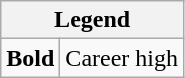<table class="wikitable">
<tr>
<th colspan="2">Legend</th>
</tr>
<tr>
<td><strong>Bold</strong></td>
<td>Career high</td>
</tr>
</table>
